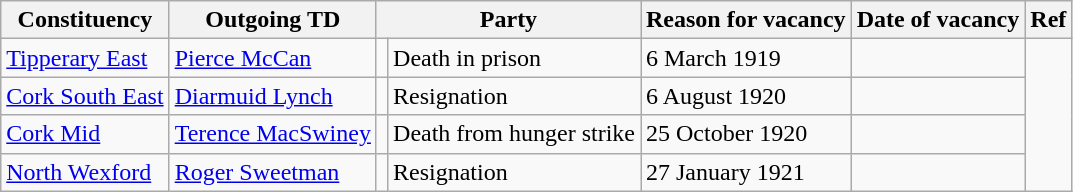<table class="wikitable">
<tr>
<th>Constituency</th>
<th>Outgoing TD</th>
<th colspan=2>Party</th>
<th>Reason for vacancy</th>
<th>Date of vacancy</th>
<th>Ref</th>
</tr>
<tr>
<td><a href='#'>Tipperary East</a></td>
<td><a href='#'>Pierce McCan</a></td>
<td></td>
<td>Death in prison</td>
<td>6 March 1919</td>
<td></td>
</tr>
<tr>
<td><a href='#'>Cork South East</a></td>
<td><a href='#'>Diarmuid Lynch</a></td>
<td></td>
<td>Resignation</td>
<td>6 August 1920</td>
<td></td>
</tr>
<tr>
<td><a href='#'>Cork Mid</a></td>
<td><a href='#'>Terence MacSwiney</a></td>
<td></td>
<td>Death from hunger strike</td>
<td>25 October 1920</td>
<td></td>
</tr>
<tr>
<td><a href='#'>North Wexford</a></td>
<td><a href='#'>Roger Sweetman</a></td>
<td></td>
<td>Resignation</td>
<td>27 January 1921</td>
<td></td>
</tr>
</table>
